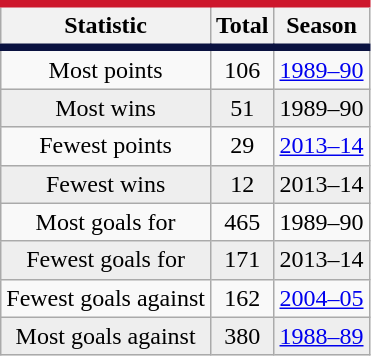<table class="wikitable" style="float:left; text-align: center; margin-right:1em">
<tr style="border-top:#CD172C 5px solid; border-bottom:#0A1240 5px solid;">
<th>Statistic</th>
<th>Total</th>
<th>Season</th>
</tr>
<tr>
<td>Most points</td>
<td>106</td>
<td><a href='#'>1989–90</a></td>
</tr>
<tr align="center" bgcolor="#eeeeee">
<td>Most wins</td>
<td>51</td>
<td>1989–90</td>
</tr>
<tr>
<td>Fewest points</td>
<td>29</td>
<td><a href='#'>2013–14</a></td>
</tr>
<tr align="center" bgcolor="#eeeeee">
<td>Fewest wins</td>
<td>12</td>
<td>2013–14</td>
</tr>
<tr>
<td>Most goals for</td>
<td>465</td>
<td>1989–90</td>
</tr>
<tr align="center" bgcolor="#eeeeee">
<td>Fewest goals for</td>
<td>171</td>
<td>2013–14</td>
</tr>
<tr>
<td>Fewest goals against</td>
<td>162</td>
<td><a href='#'>2004–05</a></td>
</tr>
<tr align="center" bgcolor="#eeeeee">
<td>Most goals against</td>
<td>380</td>
<td><a href='#'>1988–89</a></td>
</tr>
</table>
